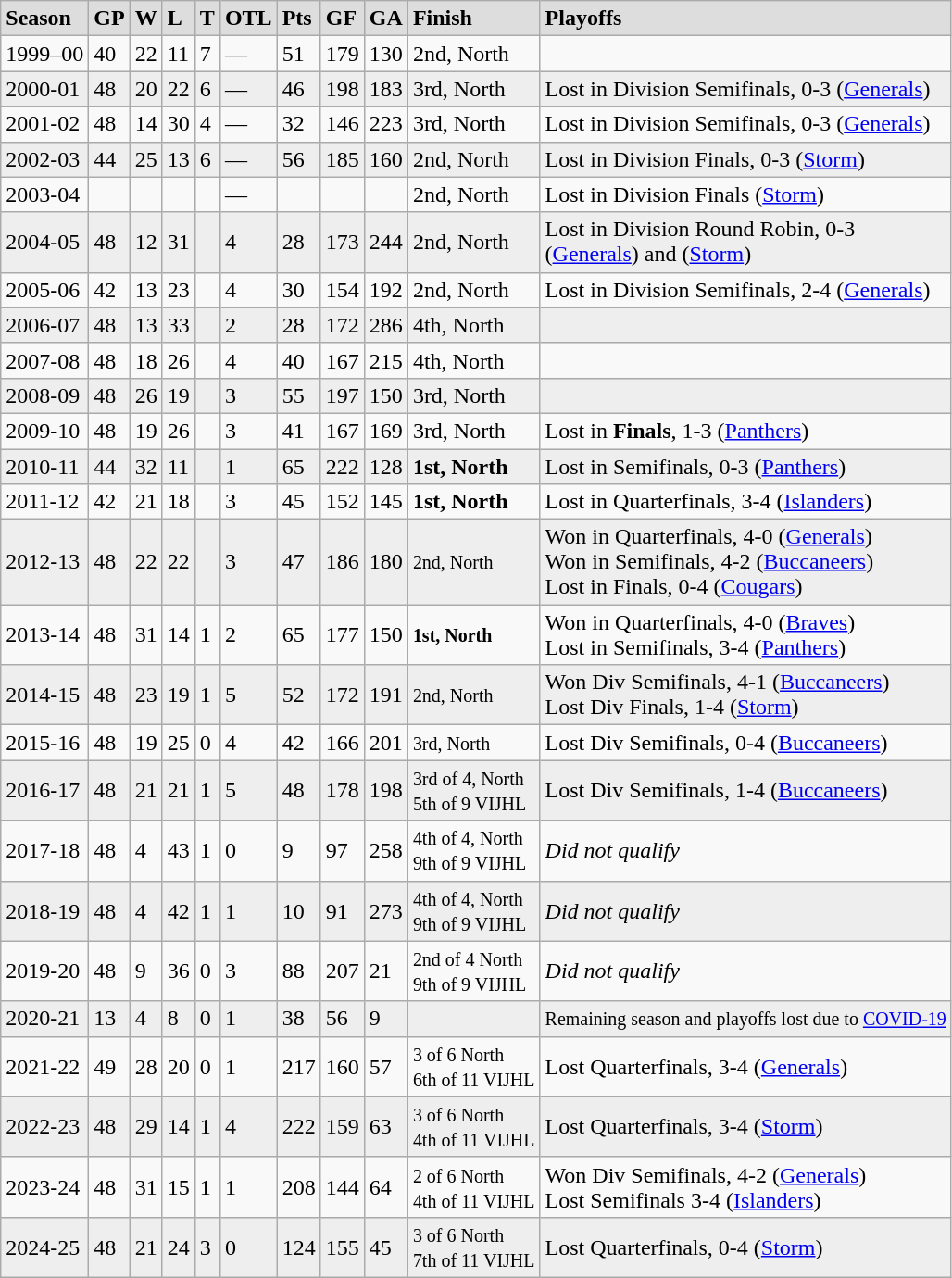<table class="wikitable">
<tr style="font-weight:bold; background:#ddd;"|>
<td>Season</td>
<td>GP</td>
<td>W</td>
<td>L</td>
<td>T</td>
<td>OTL</td>
<td>Pts</td>
<td>GF</td>
<td>GA</td>
<td>Finish</td>
<td>Playoffs</td>
</tr>
<tr>
<td>1999–00</td>
<td>40</td>
<td>22</td>
<td>11</td>
<td>7</td>
<td>—</td>
<td>51</td>
<td>179</td>
<td>130</td>
<td>2nd, North</td>
<td></td>
</tr>
<tr style="background:#eee;">
<td>2000-01</td>
<td>48</td>
<td>20</td>
<td>22</td>
<td>6</td>
<td>—</td>
<td>46</td>
<td>198</td>
<td>183</td>
<td>3rd, North</td>
<td>Lost in Division Semifinals, 0-3 (<a href='#'>Generals</a>)</td>
</tr>
<tr>
<td>2001-02</td>
<td>48</td>
<td>14</td>
<td>30</td>
<td>4</td>
<td>—</td>
<td>32</td>
<td>146</td>
<td>223</td>
<td>3rd, North</td>
<td>Lost in Division Semifinals, 0-3 (<a href='#'>Generals</a>)</td>
</tr>
<tr style="background:#eee;">
<td>2002-03</td>
<td>44</td>
<td>25</td>
<td>13</td>
<td>6</td>
<td>—</td>
<td>56</td>
<td>185</td>
<td>160</td>
<td>2nd, North</td>
<td>Lost in Division Finals, 0-3 (<a href='#'>Storm</a>)</td>
</tr>
<tr>
<td>2003-04</td>
<td></td>
<td></td>
<td></td>
<td></td>
<td>—</td>
<td></td>
<td></td>
<td></td>
<td>2nd, North</td>
<td>Lost in Division Finals (<a href='#'>Storm</a>)</td>
</tr>
<tr style="background:#eee;">
<td>2004-05</td>
<td>48</td>
<td>12</td>
<td>31</td>
<td></td>
<td>4</td>
<td>28</td>
<td>173</td>
<td>244</td>
<td>2nd, North</td>
<td>Lost in Division Round Robin, 0-3<br>(<a href='#'>Generals</a>) and (<a href='#'>Storm</a>)</td>
</tr>
<tr>
<td>2005-06</td>
<td>42</td>
<td>13</td>
<td>23</td>
<td></td>
<td>4</td>
<td>30</td>
<td>154</td>
<td>192</td>
<td>2nd, North</td>
<td>Lost in Division Semifinals, 2-4 (<a href='#'>Generals</a>)</td>
</tr>
<tr style="background:#eee;">
<td>2006-07</td>
<td>48</td>
<td>13</td>
<td>33</td>
<td></td>
<td>2</td>
<td>28</td>
<td>172</td>
<td>286</td>
<td>4th, North</td>
<td></td>
</tr>
<tr>
<td>2007-08</td>
<td>48</td>
<td>18</td>
<td>26</td>
<td></td>
<td>4</td>
<td>40</td>
<td>167</td>
<td>215</td>
<td>4th, North</td>
<td></td>
</tr>
<tr style="background:#eee;">
<td>2008-09</td>
<td>48</td>
<td>26</td>
<td>19</td>
<td></td>
<td>3</td>
<td>55</td>
<td>197</td>
<td>150</td>
<td>3rd, North</td>
<td></td>
</tr>
<tr>
<td>2009-10</td>
<td>48</td>
<td>19</td>
<td>26</td>
<td></td>
<td>3</td>
<td>41</td>
<td>167</td>
<td>169</td>
<td>3rd, North</td>
<td>Lost in <strong>Finals</strong>, 1-3 (<a href='#'>Panthers</a>)</td>
</tr>
<tr style="background:#eee;">
<td>2010-11</td>
<td>44</td>
<td>32</td>
<td>11</td>
<td></td>
<td>1</td>
<td>65</td>
<td>222</td>
<td>128</td>
<td><strong>1st, North</strong></td>
<td>Lost in Semifinals, 0-3 (<a href='#'>Panthers</a>)</td>
</tr>
<tr>
<td>2011-12</td>
<td>42</td>
<td>21</td>
<td>18</td>
<td></td>
<td>3</td>
<td>45</td>
<td>152</td>
<td>145</td>
<td><strong>1st, North</strong></td>
<td>Lost in Quarterfinals, 3-4 (<a href='#'>Islanders</a>)</td>
</tr>
<tr style="background:#eee;">
<td>2012-13</td>
<td>48</td>
<td>22</td>
<td>22</td>
<td></td>
<td>3</td>
<td>47</td>
<td>186</td>
<td>180</td>
<td><small>2nd, North</small></td>
<td>Won in Quarterfinals, 4-0 (<a href='#'>Generals</a>)<br> Won in Semifinals, 4-2 (<a href='#'>Buccaneers</a>)<br>Lost in Finals, 0-4 (<a href='#'>Cougars</a>)</td>
</tr>
<tr>
<td>2013-14</td>
<td>48</td>
<td>31</td>
<td>14</td>
<td>1</td>
<td>2</td>
<td>65</td>
<td>177</td>
<td>150</td>
<td><small><strong>1st, North</strong> </small></td>
<td>Won in Quarterfinals, 4-0 (<a href='#'>Braves</a>)<br>Lost in Semifinals, 3-4 (<a href='#'>Panthers</a>)</td>
</tr>
<tr style="background:#eee;">
<td>2014-15</td>
<td>48</td>
<td>23</td>
<td>19</td>
<td>1</td>
<td>5</td>
<td>52</td>
<td>172</td>
<td>191</td>
<td><small> 2nd, North </small></td>
<td>Won Div Semifinals, 4-1 (<a href='#'>Buccaneers</a>)<br>Lost Div Finals, 1-4 (<a href='#'>Storm</a>)</td>
</tr>
<tr>
<td>2015-16</td>
<td>48</td>
<td>19</td>
<td>25</td>
<td>0</td>
<td>4</td>
<td>42</td>
<td>166</td>
<td>201</td>
<td><small>3rd, North</small></td>
<td>Lost Div Semifinals, 0-4 (<a href='#'>Buccaneers</a>)</td>
</tr>
<tr style="background:#eee;">
<td>2016-17</td>
<td>48</td>
<td>21</td>
<td>21</td>
<td>1</td>
<td>5</td>
<td>48</td>
<td>178</td>
<td>198</td>
<td><small>3rd of 4, North<br>5th of 9 VIJHL</small></td>
<td>Lost Div Semifinals, 1-4 (<a href='#'>Buccaneers</a>)</td>
</tr>
<tr>
<td>2017-18</td>
<td>48</td>
<td>4</td>
<td>43</td>
<td>1</td>
<td>0</td>
<td>9</td>
<td>97</td>
<td>258</td>
<td><small>4th of 4, North<br>9th of 9 VIJHL </small></td>
<td><em>Did not qualify</em></td>
</tr>
<tr style="background:#eee;">
<td>2018-19</td>
<td>48</td>
<td>4</td>
<td>42</td>
<td>1</td>
<td>1</td>
<td>10</td>
<td>91</td>
<td>273</td>
<td><small>4th of 4, North<br>9th of 9 VIJHL </small></td>
<td><em>Did not qualify</em></td>
</tr>
<tr>
<td>2019-20</td>
<td>48</td>
<td>9</td>
<td>36</td>
<td>0</td>
<td>3</td>
<td>88</td>
<td>207</td>
<td>21</td>
<td><small>2nd of 4 North<br>9th of 9 VIJHL</small></td>
<td><em>Did not qualify</em></td>
</tr>
<tr style="background:#eee;">
<td>2020-21</td>
<td>13</td>
<td>4</td>
<td>8</td>
<td>0</td>
<td>1</td>
<td>38</td>
<td>56</td>
<td>9</td>
<td></td>
<td><small>Remaining season and playoffs lost due to <a href='#'>COVID-19</a></small></td>
</tr>
<tr>
<td>2021-22</td>
<td>49</td>
<td>28</td>
<td>20</td>
<td>0</td>
<td>1</td>
<td>217</td>
<td>160</td>
<td>57</td>
<td><small>3 of 6 North<br>6th of 11 VIJHL</small></td>
<td>Lost Quarterfinals, 3-4 (<a href='#'>Generals</a>)</td>
</tr>
<tr style="background:#eee;">
<td>2022-23</td>
<td>48</td>
<td>29</td>
<td>14</td>
<td>1</td>
<td>4</td>
<td>222</td>
<td>159</td>
<td>63</td>
<td><small>3 of 6 North<br>4th of 11 VIJHL</small></td>
<td>Lost Quarterfinals, 3-4 (<a href='#'>Storm</a>)</td>
</tr>
<tr>
<td>2023-24</td>
<td>48</td>
<td>31</td>
<td>15</td>
<td>1</td>
<td>1</td>
<td>208</td>
<td>144</td>
<td>64</td>
<td><small>2 of 6 North<br>4th of 11 VIJHL</small></td>
<td>Won Div Semifinals, 4-2 (<a href='#'>Generals</a>)<br>Lost Semifinals 3-4 (<a href='#'>Islanders</a>)</td>
</tr>
<tr style="background:#eee;">
<td>2024-25</td>
<td>48</td>
<td>21</td>
<td>24</td>
<td>3</td>
<td>0</td>
<td>124</td>
<td>155</td>
<td>45</td>
<td><small>3 of 6 North<br>7th of 11 VIJHL</small></td>
<td>Lost Quarterfinals, 0-4 (<a href='#'>Storm</a>)</td>
</tr>
</table>
